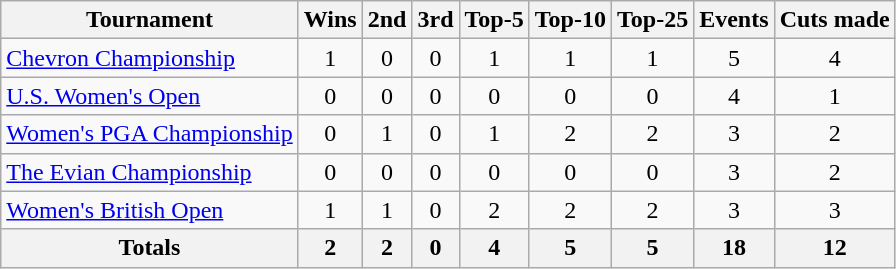<table class=wikitable style=text-align:center>
<tr>
<th>Tournament</th>
<th>Wins</th>
<th>2nd</th>
<th>3rd</th>
<th>Top-5</th>
<th>Top-10</th>
<th>Top-25</th>
<th>Events</th>
<th>Cuts made</th>
</tr>
<tr>
<td align=left><a href='#'>Chevron Championship</a></td>
<td>1</td>
<td>0</td>
<td>0</td>
<td>1</td>
<td>1</td>
<td>1</td>
<td>5</td>
<td>4</td>
</tr>
<tr>
<td align=left><a href='#'>U.S. Women's Open</a></td>
<td>0</td>
<td>0</td>
<td>0</td>
<td>0</td>
<td>0</td>
<td>0</td>
<td>4</td>
<td>1</td>
</tr>
<tr>
<td align=left><a href='#'>Women's PGA Championship</a></td>
<td>0</td>
<td>1</td>
<td>0</td>
<td>1</td>
<td>2</td>
<td>2</td>
<td>3</td>
<td>2</td>
</tr>
<tr>
<td align=left><a href='#'>The Evian Championship</a></td>
<td>0</td>
<td>0</td>
<td>0</td>
<td>0</td>
<td>0</td>
<td>0</td>
<td>3</td>
<td>2</td>
</tr>
<tr>
<td align=left><a href='#'>Women's British Open</a></td>
<td>1</td>
<td>1</td>
<td>0</td>
<td>2</td>
<td>2</td>
<td>2</td>
<td>3</td>
<td>3</td>
</tr>
<tr>
<th>Totals</th>
<th>2</th>
<th>2</th>
<th>0</th>
<th>4</th>
<th>5</th>
<th>5</th>
<th>18</th>
<th>12</th>
</tr>
</table>
